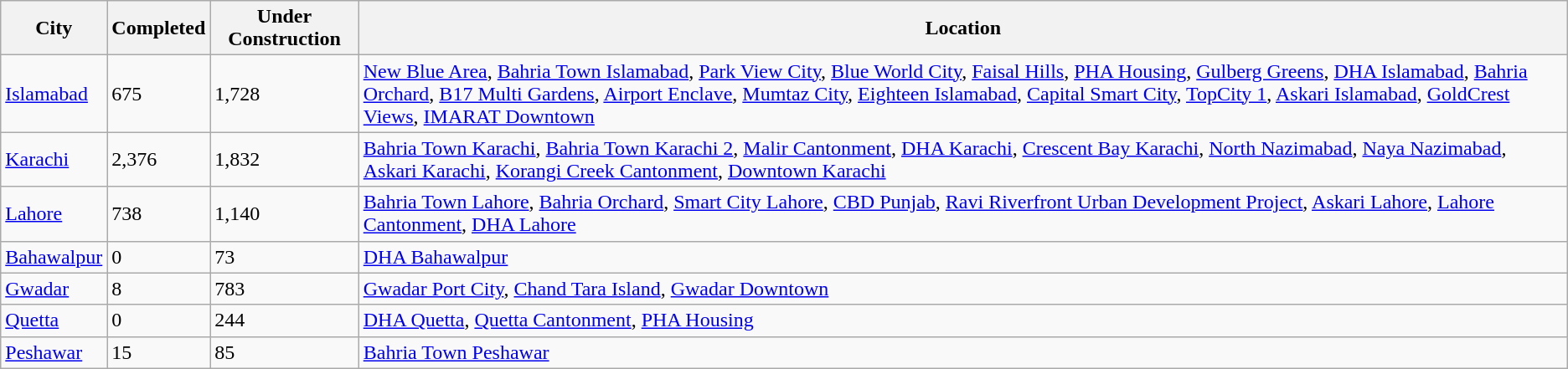<table class="wikitable sortable">
<tr>
<th>City</th>
<th>Completed</th>
<th>Under Construction</th>
<th>Location</th>
</tr>
<tr>
<td><a href='#'>Islamabad</a></td>
<td>675</td>
<td>1,728</td>
<td><a href='#'>New Blue Area</a>, <a href='#'>Bahria Town Islamabad</a>, <a href='#'>Park View City</a>, <a href='#'>Blue World City</a>, <a href='#'>Faisal Hills</a>, <a href='#'>PHA Housing</a>, <a href='#'>Gulberg Greens</a>, <a href='#'>DHA Islamabad</a>, <a href='#'>Bahria Orchard</a>, <a href='#'>B17 Multi Gardens</a>, <a href='#'>Airport Enclave</a>, <a href='#'>Mumtaz City</a>, <a href='#'>Eighteen Islamabad</a>, <a href='#'>Capital Smart City</a>, <a href='#'>TopCity 1</a>, <a href='#'>Askari Islamabad</a>, <a href='#'>GoldCrest Views</a>, <a href='#'>IMARAT Downtown</a></td>
</tr>
<tr>
<td><a href='#'>Karachi</a></td>
<td>2,376</td>
<td>1,832</td>
<td><a href='#'>Bahria Town Karachi</a>, <a href='#'>Bahria Town Karachi 2</a>, <a href='#'>Malir Cantonment</a>, <a href='#'>DHA Karachi</a>, <a href='#'>Crescent Bay Karachi</a>, <a href='#'>North Nazimabad</a>, <a href='#'>Naya Nazimabad</a>, <a href='#'>Askari Karachi</a>, <a href='#'>Korangi Creek Cantonment</a>, <a href='#'>Downtown Karachi</a></td>
</tr>
<tr>
<td><a href='#'>Lahore</a></td>
<td>738</td>
<td>1,140</td>
<td><a href='#'>Bahria Town Lahore</a>, <a href='#'>Bahria Orchard</a>, <a href='#'>Smart City Lahore</a>, <a href='#'>CBD Punjab</a>, <a href='#'>Ravi Riverfront Urban Development Project</a>, <a href='#'>Askari Lahore</a>, <a href='#'>Lahore Cantonment</a>, <a href='#'>DHA Lahore</a></td>
</tr>
<tr>
<td><a href='#'>Bahawalpur</a></td>
<td>0</td>
<td>73</td>
<td><a href='#'>DHA Bahawalpur</a></td>
</tr>
<tr>
<td><a href='#'>Gwadar</a></td>
<td>8</td>
<td>783</td>
<td><a href='#'>Gwadar Port City</a>, <a href='#'>Chand Tara Island</a>, <a href='#'>Gwadar Downtown</a></td>
</tr>
<tr>
<td><a href='#'>Quetta</a></td>
<td>0</td>
<td>244</td>
<td><a href='#'>DHA Quetta</a>, <a href='#'>Quetta Cantonment</a>, <a href='#'>PHA Housing</a></td>
</tr>
<tr>
<td><a href='#'>Peshawar</a></td>
<td>15</td>
<td>85</td>
<td><a href='#'>Bahria Town Peshawar</a></td>
</tr>
</table>
